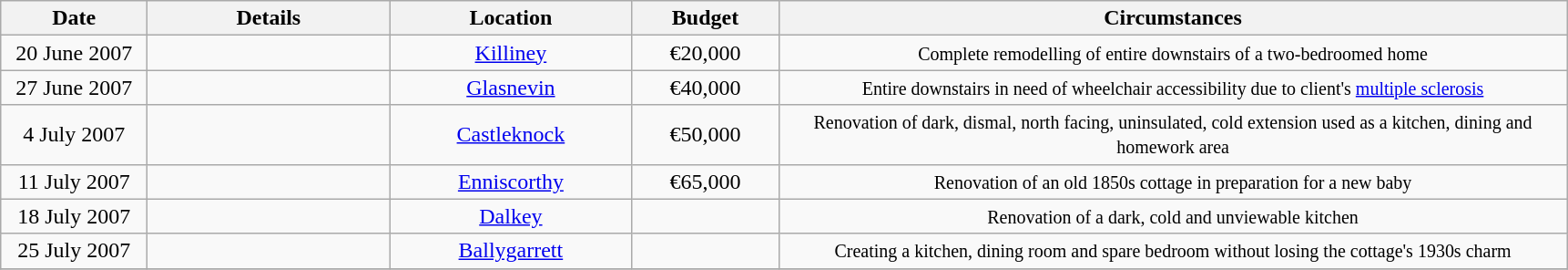<table class="wikitable">
<tr>
<th width="100" rowspan="1">Date</th>
<th width="170" rowspan="1">Details</th>
<th width="170" rowspan="1">Location</th>
<th width="100" rowspan="1">Budget</th>
<th width="570" rowspan="1">Circumstances</th>
</tr>
<tr>
<td style="text-align: center;">20 June 2007</td>
<td style="text-align: center;"> </td>
<td style="text-align: center;"><a href='#'>Killiney</a></td>
<td style="text-align: center;">€20,000</td>
<td style="text-align: center;"><small>Complete remodelling of entire downstairs of a two-bedroomed home</small></td>
</tr>
<tr>
<td style="text-align: center;">27 June 2007</td>
<td style="text-align: center;"> </td>
<td style="text-align: center;"><a href='#'>Glasnevin</a></td>
<td style="text-align: center;">€40,000</td>
<td style="text-align: center;"><small>Entire downstairs in need of wheelchair accessibility due to client's <a href='#'>multiple sclerosis</a></small></td>
</tr>
<tr>
<td style="text-align: center;">4 July 2007</td>
<td style="text-align: center;"> </td>
<td style="text-align: center;"><a href='#'>Castleknock</a></td>
<td style="text-align: center;">€50,000</td>
<td style="text-align: center;"><small>Renovation of dark, dismal, north facing, uninsulated, cold extension used as a kitchen, dining and homework area</small></td>
</tr>
<tr>
<td style="text-align: center;">11 July 2007</td>
<td style="text-align: center;"> </td>
<td style="text-align: center;"><a href='#'>Enniscorthy</a></td>
<td style="text-align: center;">€65,000</td>
<td style="text-align: center;"><small>Renovation of an old 1850s cottage in preparation for a new baby</small></td>
</tr>
<tr>
<td style="text-align: center;">18 July 2007</td>
<td style="text-align: center;"> </td>
<td style="text-align: center;"><a href='#'>Dalkey</a></td>
<td style="text-align: center;"></td>
<td style="text-align: center;"><small>Renovation of a dark, cold and unviewable kitchen</small></td>
</tr>
<tr>
<td style="text-align: center;">25 July 2007</td>
<td style="text-align: center;"> </td>
<td style="text-align: center;"><a href='#'>Ballygarrett</a></td>
<td style="text-align: center;"></td>
<td style="text-align: center;"><small>Creating a kitchen, dining room and spare bedroom without losing the cottage's 1930s charm</small></td>
</tr>
<tr>
</tr>
</table>
